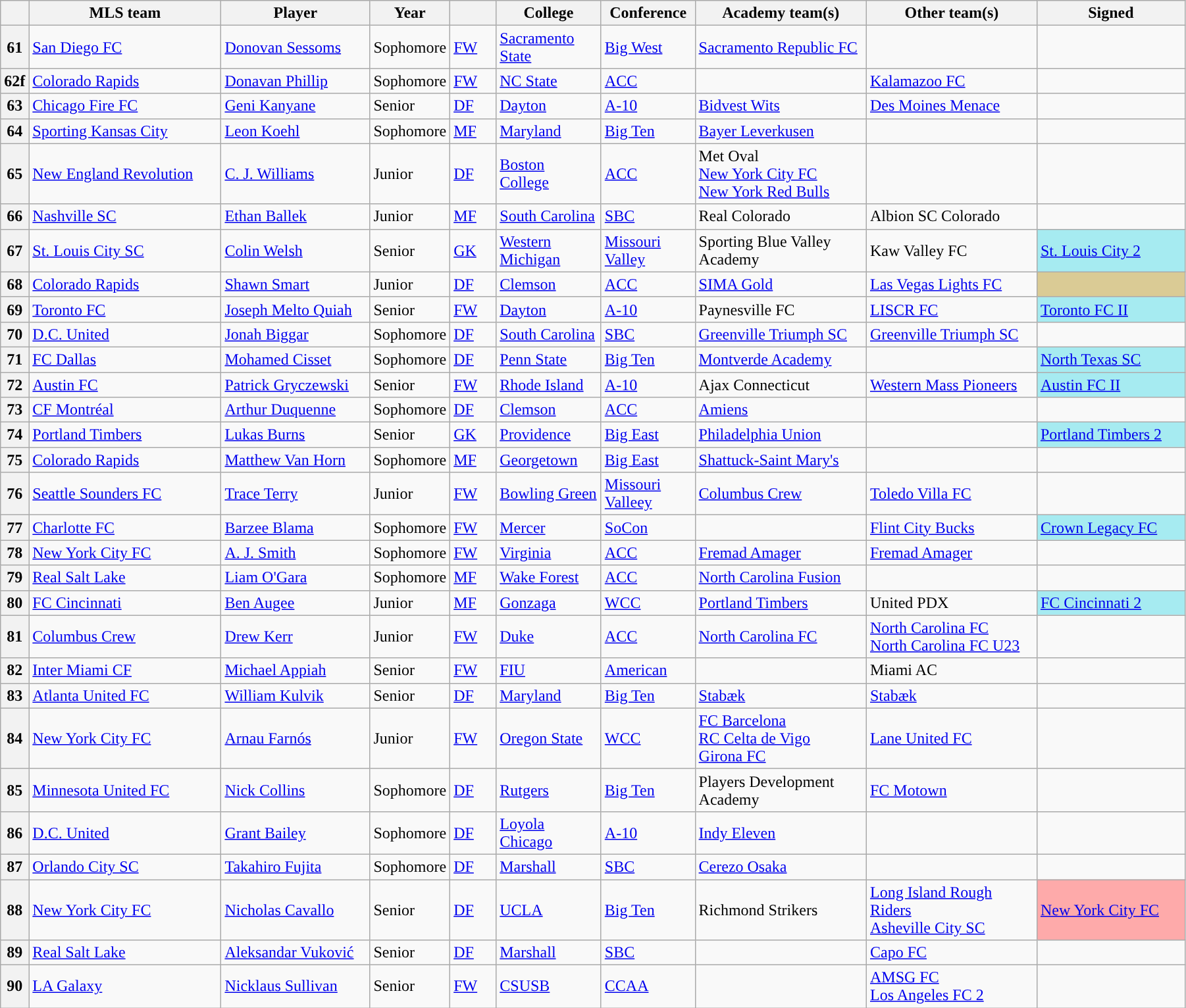<table class="wikitable sortable" style="width:95%">
<tr>
<th width=2%></th>
<th width=17%>MLS team</th>
<th width=13%>Player</th>
<th width=4%>Year</th>
<th width=4%></th>
<th width="9%">College</th>
<th width=8%>Conference</th>
<th width="15%">Academy team(s)</th>
<th width="15%">Other team(s)</th>
<th width=15%>Signed</th>
</tr>
<tr>
<th>61</th>
<td><a href='#'>San Diego FC</a></td>
<td> <a href='#'>Donovan Sessoms</a></td>
<td>Sophomore</td>
<td><a href='#'>FW</a></td>
<td><a href='#'>Sacramento State</a></td>
<td><a href='#'>Big West</a></td>
<td><a href='#'>Sacramento Republic FC</a></td>
<td></td>
<td></td>
</tr>
<tr>
<th>62f</th>
<td><a href='#'>Colorado Rapids</a></td>
<td> <a href='#'>Donavan Phillip</a></td>
<td>Sophomore</td>
<td><a href='#'>FW</a></td>
<td><a href='#'>NC State</a></td>
<td><a href='#'>ACC</a></td>
<td></td>
<td><a href='#'>Kalamazoo FC</a></td>
<td></td>
</tr>
<tr>
<th>63</th>
<td><a href='#'>Chicago Fire FC</a></td>
<td> <a href='#'>Geni Kanyane</a></td>
<td>Senior</td>
<td><a href='#'>DF</a></td>
<td><a href='#'>Dayton</a></td>
<td><a href='#'>A-10</a></td>
<td><a href='#'>Bidvest Wits</a></td>
<td><a href='#'>Des Moines Menace</a></td>
<td></td>
</tr>
<tr>
<th>64</th>
<td><a href='#'>Sporting Kansas City</a></td>
<td> <a href='#'>Leon Koehl</a></td>
<td>Sophomore</td>
<td><a href='#'>MF</a></td>
<td><a href='#'>Maryland</a></td>
<td><a href='#'>Big Ten</a></td>
<td><a href='#'>Bayer Leverkusen</a></td>
<td></td>
<td></td>
</tr>
<tr>
<th>65</th>
<td><a href='#'>New England Revolution</a></td>
<td> <a href='#'>C. J. Williams</a></td>
<td>Junior</td>
<td><a href='#'>DF</a></td>
<td><a href='#'>Boston College</a></td>
<td><a href='#'>ACC</a></td>
<td>Met Oval<br><a href='#'>New York City FC</a><br><a href='#'>New York Red Bulls</a></td>
<td></td>
<td></td>
</tr>
<tr>
<th>66</th>
<td><a href='#'>Nashville SC</a></td>
<td> <a href='#'>Ethan Ballek</a></td>
<td>Junior</td>
<td><a href='#'>MF</a></td>
<td><a href='#'>South Carolina</a></td>
<td><a href='#'>SBC</a></td>
<td>Real Colorado</td>
<td>Albion SC Colorado</td>
<td></td>
</tr>
<tr>
<th>67</th>
<td><a href='#'>St. Louis City SC</a></td>
<td> <a href='#'>Colin Welsh</a></td>
<td>Senior</td>
<td><a href='#'>GK</a></td>
<td><a href='#'>Western Michigan</a></td>
<td><a href='#'>Missouri Valley</a></td>
<td>Sporting Blue Valley Academy</td>
<td>Kaw Valley FC</td>
<td style="background:#A6EBF1;"> <a href='#'>St. Louis City 2</a></td>
</tr>
<tr>
<th>68</th>
<td><a href='#'>Colorado Rapids</a></td>
<td> <a href='#'>Shawn Smart</a></td>
<td>Junior</td>
<td><a href='#'>DF</a></td>
<td><a href='#'>Clemson</a></td>
<td><a href='#'>ACC</a></td>
<td><a href='#'>SIMA Gold</a></td>
<td><a href='#'>Las Vegas Lights FC</a></td>
<td style="background:#DACB95;"></td>
</tr>
<tr>
<th>69</th>
<td><a href='#'>Toronto FC</a></td>
<td> <a href='#'>Joseph Melto Quiah</a></td>
<td>Senior</td>
<td><a href='#'>FW</a></td>
<td><a href='#'>Dayton</a></td>
<td><a href='#'>A-10</a></td>
<td>Paynesville FC</td>
<td><a href='#'>LISCR FC</a></td>
<td style="background:#A6EBF1;"> <a href='#'>Toronto FC II</a></td>
</tr>
<tr>
<th>70</th>
<td><a href='#'>D.C. United</a></td>
<td> <a href='#'>Jonah Biggar</a></td>
<td>Sophomore</td>
<td><a href='#'>DF</a></td>
<td><a href='#'>South Carolina</a></td>
<td><a href='#'>SBC</a></td>
<td><a href='#'>Greenville Triumph SC</a></td>
<td><a href='#'>Greenville Triumph SC</a></td>
<td></td>
</tr>
<tr>
<th>71</th>
<td><a href='#'>FC Dallas</a></td>
<td> <a href='#'>Mohamed Cisset</a></td>
<td>Sophomore</td>
<td><a href='#'>DF</a></td>
<td><a href='#'>Penn State</a></td>
<td><a href='#'>Big Ten</a></td>
<td><a href='#'>Montverde Academy</a></td>
<td></td>
<td style="background:#A6EBF1;"> <a href='#'>North Texas SC</a></td>
</tr>
<tr>
<th>72</th>
<td><a href='#'>Austin FC</a></td>
<td> <a href='#'>Patrick Gryczewski</a></td>
<td>Senior</td>
<td><a href='#'>FW</a></td>
<td><a href='#'>Rhode Island</a></td>
<td><a href='#'>A-10</a></td>
<td>Ajax Connecticut</td>
<td><a href='#'>Western Mass Pioneers</a></td>
<td style="background:#A6EBF1;"> <a href='#'>Austin FC II</a></td>
</tr>
<tr>
<th>73</th>
<td><a href='#'>CF Montréal</a></td>
<td> <a href='#'>Arthur Duquenne</a></td>
<td>Sophomore</td>
<td><a href='#'>DF</a></td>
<td><a href='#'>Clemson</a></td>
<td><a href='#'>ACC</a></td>
<td><a href='#'>Amiens</a></td>
<td></td>
<td></td>
</tr>
<tr>
<th>74</th>
<td><a href='#'>Portland Timbers</a></td>
<td> <a href='#'>Lukas Burns</a></td>
<td>Senior</td>
<td><a href='#'>GK</a></td>
<td><a href='#'>Providence</a></td>
<td><a href='#'>Big East</a></td>
<td><a href='#'>Philadelphia Union</a></td>
<td></td>
<td style="background:#A6EBF1;"> <a href='#'>Portland Timbers 2</a></td>
</tr>
<tr>
<th>75</th>
<td><a href='#'>Colorado Rapids</a></td>
<td> <a href='#'>Matthew Van Horn</a></td>
<td>Sophomore</td>
<td><a href='#'>MF</a></td>
<td><a href='#'>Georgetown</a></td>
<td><a href='#'>Big East</a></td>
<td><a href='#'>Shattuck-Saint Mary's</a></td>
<td></td>
<td></td>
</tr>
<tr>
<th>76</th>
<td><a href='#'>Seattle Sounders FC</a> </td>
<td> <a href='#'>Trace Terry</a></td>
<td>Junior</td>
<td><a href='#'>FW</a></td>
<td><a href='#'>Bowling Green</a></td>
<td><a href='#'>Missouri Valleey</a></td>
<td><a href='#'>Columbus Crew</a></td>
<td><a href='#'>Toledo Villa FC</a></td>
<td></td>
</tr>
<tr>
<th>77</th>
<td><a href='#'>Charlotte FC</a></td>
<td> <a href='#'>Barzee Blama</a></td>
<td>Sophomore</td>
<td><a href='#'>FW</a></td>
<td><a href='#'>Mercer</a></td>
<td><a href='#'>SoCon</a></td>
<td></td>
<td><a href='#'>Flint City Bucks</a></td>
<td style="background:#A6EBF1;"> <a href='#'>Crown Legacy FC</a></td>
</tr>
<tr>
<th>78</th>
<td><a href='#'>New York City FC</a> </td>
<td> <a href='#'>A. J. Smith</a></td>
<td>Sophomore</td>
<td><a href='#'>FW</a></td>
<td><a href='#'>Virginia</a></td>
<td><a href='#'>ACC</a></td>
<td><a href='#'>Fremad Amager</a></td>
<td><a href='#'>Fremad Amager</a></td>
<td></td>
</tr>
<tr>
<th>79</th>
<td><a href='#'>Real Salt Lake</a></td>
<td> <a href='#'>Liam O'Gara</a></td>
<td>Sophomore</td>
<td><a href='#'>MF</a></td>
<td><a href='#'>Wake Forest</a></td>
<td><a href='#'>ACC</a></td>
<td><a href='#'>North Carolina Fusion</a></td>
<td></td>
<td></td>
</tr>
<tr>
<th>80</th>
<td><a href='#'>FC Cincinnati</a></td>
<td> <a href='#'>Ben Augee</a></td>
<td>Junior</td>
<td><a href='#'>MF</a></td>
<td><a href='#'>Gonzaga</a></td>
<td><a href='#'>WCC</a></td>
<td><a href='#'>Portland Timbers</a></td>
<td>United PDX</td>
<td style="background:#A6EBF1;"> <a href='#'>FC Cincinnati 2</a></td>
</tr>
<tr>
<th>81</th>
<td><a href='#'>Columbus Crew</a></td>
<td> <a href='#'>Drew Kerr</a></td>
<td>Junior</td>
<td><a href='#'>FW</a></td>
<td><a href='#'>Duke</a></td>
<td><a href='#'>ACC</a></td>
<td><a href='#'>North Carolina FC</a></td>
<td><a href='#'>North Carolina FC</a><br><a href='#'>North Carolina FC U23</a></td>
<td></td>
</tr>
<tr>
<th>82</th>
<td><a href='#'>Inter Miami CF</a></td>
<td> <a href='#'>Michael Appiah</a></td>
<td>Senior</td>
<td><a href='#'>FW</a></td>
<td><a href='#'>FIU</a></td>
<td><a href='#'>American</a></td>
<td></td>
<td>Miami AC</td>
<td></td>
</tr>
<tr>
<th>83</th>
<td><a href='#'>Atlanta United FC</a></td>
<td> <a href='#'>William Kulvik</a></td>
<td>Senior</td>
<td><a href='#'>DF</a></td>
<td><a href='#'>Maryland</a></td>
<td><a href='#'>Big Ten</a></td>
<td><a href='#'>Stabæk</a></td>
<td><a href='#'>Stabæk</a></td>
<td></td>
</tr>
<tr>
<th>84</th>
<td><a href='#'>New York City FC</a></td>
<td> <a href='#'>Arnau Farnós</a></td>
<td>Junior</td>
<td><a href='#'>FW</a></td>
<td><a href='#'>Oregon State</a></td>
<td><a href='#'>WCC</a></td>
<td><a href='#'>FC Barcelona</a><br><a href='#'>RC Celta de Vigo</a><br><a href='#'>Girona FC</a></td>
<td><a href='#'>Lane United FC</a></td>
<td></td>
</tr>
<tr>
<th>85</th>
<td><a href='#'>Minnesota United FC</a></td>
<td> <a href='#'>Nick Collins</a></td>
<td>Sophomore</td>
<td><a href='#'>DF</a></td>
<td><a href='#'>Rutgers</a></td>
<td><a href='#'>Big Ten</a></td>
<td>Players Development Academy</td>
<td><a href='#'>FC Motown</a></td>
<td></td>
</tr>
<tr>
<th>86</th>
<td><a href='#'>D.C. United</a> </td>
<td> <a href='#'>Grant Bailey</a></td>
<td>Sophomore</td>
<td><a href='#'>DF</a></td>
<td><a href='#'>Loyola Chicago</a></td>
<td><a href='#'>A-10</a></td>
<td><a href='#'>Indy Eleven</a></td>
<td></td>
<td></td>
</tr>
<tr>
<th>87</th>
<td><a href='#'>Orlando City SC</a></td>
<td> <a href='#'>Takahiro Fujita</a></td>
<td>Sophomore</td>
<td><a href='#'>DF</a></td>
<td><a href='#'>Marshall</a></td>
<td><a href='#'>SBC</a></td>
<td><a href='#'>Cerezo Osaka</a></td>
<td></td>
<td></td>
</tr>
<tr>
<th>88</th>
<td><a href='#'>New York City FC</a> </td>
<td> <a href='#'>Nicholas Cavallo</a></td>
<td>Senior</td>
<td><a href='#'>DF</a></td>
<td><a href='#'>UCLA</a></td>
<td><a href='#'>Big Ten</a></td>
<td>Richmond Strikers</td>
<td><a href='#'>Long Island Rough Riders</a><br><a href='#'>Asheville City SC</a></td>
<td style="background:#FEAAAA;"> <a href='#'>New York City FC</a></td>
</tr>
<tr>
<th>89</th>
<td><a href='#'>Real Salt Lake</a> </td>
<td> <a href='#'>Aleksandar Vuković</a></td>
<td>Senior</td>
<td><a href='#'>DF</a></td>
<td><a href='#'>Marshall</a></td>
<td><a href='#'>SBC</a></td>
<td></td>
<td><a href='#'>Capo FC</a></td>
<td></td>
</tr>
<tr>
<th>90</th>
<td><a href='#'>LA Galaxy</a></td>
<td> <a href='#'>Nicklaus Sullivan</a></td>
<td>Senior</td>
<td><a href='#'>FW</a></td>
<td><a href='#'>CSUSB</a></td>
<td><a href='#'>CCAA</a></td>
<td></td>
<td><a href='#'>AMSG FC</a><br><a href='#'>Los Angeles FC 2</a></td>
<td></td>
</tr>
</table>
